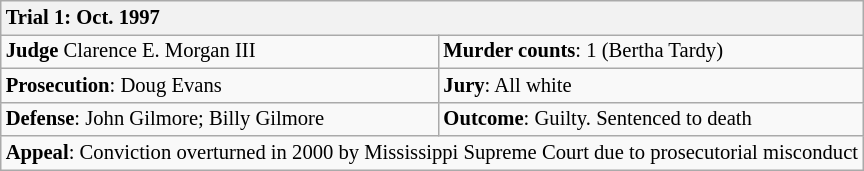<table class="wikitable" style="font-size:86%">
<tr>
<th colspan="2" style="text-align: left;">Trial 1: Oct. 1997</th>
</tr>
<tr>
<td><strong>Judge</strong> Clarence E. Morgan III</td>
<td><strong>Murder counts</strong>: 1 (Bertha Tardy)</td>
</tr>
<tr>
<td><strong>Prosecution</strong>: Doug Evans</td>
<td><strong>Jury</strong>: All white</td>
</tr>
<tr>
<td><strong>Defense</strong>: John Gilmore; Billy Gilmore</td>
<td><strong>Outcome</strong>: Guilty. Sentenced to death</td>
</tr>
<tr>
<td colspan="2" style="text-align: left;"><strong>Appeal</strong>: Conviction overturned in 2000 by Mississippi Supreme Court due to prosecutorial misconduct</td>
</tr>
</table>
